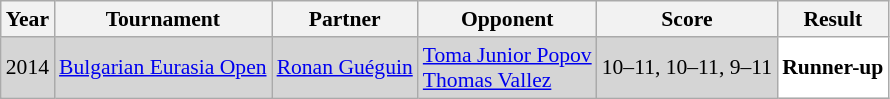<table class="sortable wikitable" style="font-size: 90%;">
<tr>
<th>Year</th>
<th>Tournament</th>
<th>Partner</th>
<th>Opponent</th>
<th>Score</th>
<th>Result</th>
</tr>
<tr style="background:#D5D5D5">
<td align="center">2014</td>
<td align="left"><a href='#'>Bulgarian Eurasia Open</a></td>
<td align="left"> <a href='#'>Ronan Guéguin</a></td>
<td align="left"> <a href='#'>Toma Junior Popov</a><br> <a href='#'>Thomas Vallez</a></td>
<td align="left">10–11, 10–11, 9–11</td>
<td style="text-align:left; background:white"> <strong>Runner-up</strong></td>
</tr>
</table>
